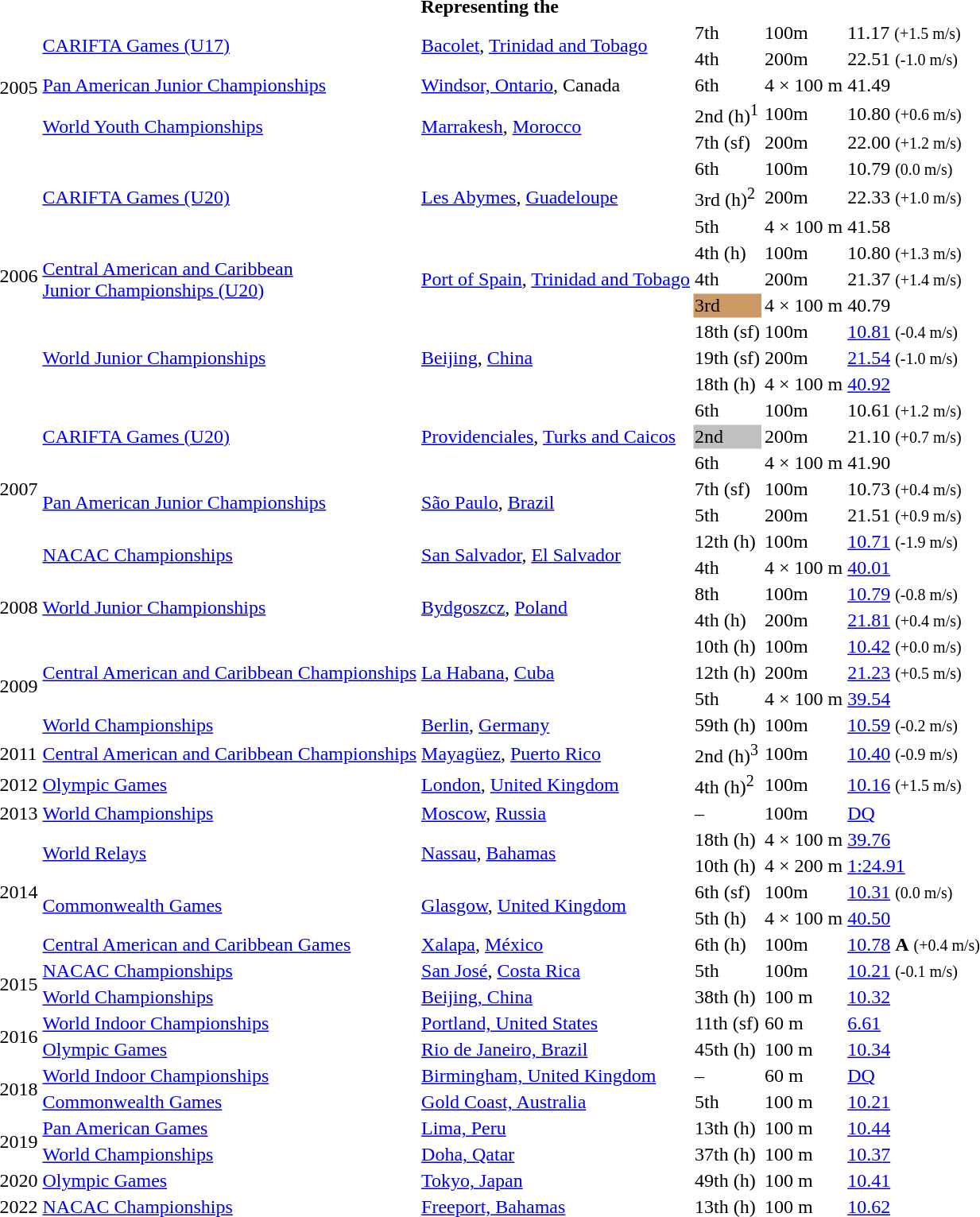<table>
<tr>
<th colspan="6">Representing the </th>
</tr>
<tr>
<td rowspan=5>2005</td>
<td rowspan=2><a href='#'>CARIFTA Games (U17)</a></td>
<td rowspan=2><a href='#'>Bacolet</a>, <a href='#'>Trinidad and Tobago</a></td>
<td>7th</td>
<td>100m</td>
<td>11.17 <small>(+1.5 m/s)</small></td>
</tr>
<tr>
<td>4th</td>
<td>200m</td>
<td>22.51 <small>(-1.0 m/s)</small></td>
</tr>
<tr>
<td><a href='#'>Pan American Junior Championships</a></td>
<td><a href='#'>Windsor, Ontario</a>, Canada</td>
<td>6th</td>
<td>4 × 100 m</td>
<td>41.49</td>
</tr>
<tr>
<td rowspan=2><a href='#'>World Youth Championships</a></td>
<td rowspan=2><a href='#'>Marrakesh</a>, <a href='#'>Morocco</a></td>
<td>2nd (h)<sup>1</sup></td>
<td>100m</td>
<td>10.80 <small>(+0.6 m/s)</small></td>
</tr>
<tr>
<td>7th (sf)</td>
<td>200m</td>
<td>22.00 <small>(+1.2 m/s)</small></td>
</tr>
<tr>
<td rowspan=9>2006</td>
<td rowspan=3><a href='#'>CARIFTA Games (U20)</a></td>
<td rowspan=3><a href='#'>Les Abymes</a>, <a href='#'>Guadeloupe</a></td>
<td>6th</td>
<td>100m</td>
<td>10.79 <small>(0.0 m/s)</small></td>
</tr>
<tr>
<td>3rd (h)<sup>2</sup></td>
<td>200m</td>
<td>22.33 <small>(+1.0 m/s)</small></td>
</tr>
<tr>
<td>5th</td>
<td>4 × 100 m</td>
<td>41.58</td>
</tr>
<tr>
<td rowspan=3><a href='#'>Central American and Caribbean<br>Junior Championships (U20)</a></td>
<td rowspan=3><a href='#'>Port of Spain</a>, <a href='#'>Trinidad and Tobago</a></td>
<td>4th (h)</td>
<td>100m</td>
<td>10.80 <small>(+1.3 m/s)</small></td>
</tr>
<tr>
<td>4th</td>
<td>200m</td>
<td>21.37 <small>(+1.4 m/s)</small></td>
</tr>
<tr>
<td bgcolor="cc9966">3rd</td>
<td>4 × 100 m</td>
<td>40.79</td>
</tr>
<tr>
<td rowspan=3><a href='#'>World Junior Championships</a></td>
<td rowspan=3><a href='#'>Beijing</a>, <a href='#'>China</a></td>
<td>18th (sf)</td>
<td>100m</td>
<td><a href='#'>10.81</a> <small>(-0.4 m/s)</small></td>
</tr>
<tr>
<td>19th (sf)</td>
<td>200m</td>
<td><a href='#'>21.54</a> <small>(-1.0 m/s)</small></td>
</tr>
<tr>
<td>18th (h)</td>
<td>4 × 100 m</td>
<td><a href='#'>40.92</a></td>
</tr>
<tr>
<td rowspan=7>2007</td>
<td rowspan=3><a href='#'>CARIFTA Games (U20)</a></td>
<td rowspan=3><a href='#'>Providenciales</a>, <a href='#'>Turks and Caicos</a></td>
<td>6th</td>
<td>100m</td>
<td>10.61 <small>(+1.2 m/s)</small></td>
</tr>
<tr>
<td bgcolor=silver>2nd</td>
<td>200m</td>
<td>21.10 <small>(+0.7 m/s)</small></td>
</tr>
<tr>
<td>6th</td>
<td>4 × 100 m</td>
<td>41.90</td>
</tr>
<tr>
<td rowspan=2><a href='#'>Pan American Junior Championships</a></td>
<td rowspan=2><a href='#'>São Paulo</a>, <a href='#'>Brazil</a></td>
<td>7th (sf)</td>
<td>100m</td>
<td>10.73 <small>(+0.4 m/s)</small></td>
</tr>
<tr>
<td>5th</td>
<td>200m</td>
<td>21.51 <small>(+0.9 m/s)</small></td>
</tr>
<tr>
<td rowspan=2><a href='#'>NACAC Championships</a></td>
<td rowspan=2><a href='#'>San Salvador</a>, <a href='#'>El Salvador</a></td>
<td>12th (h)</td>
<td>100m</td>
<td><a href='#'>10.71</a> <small>(-1.9 m/s)</small></td>
</tr>
<tr>
<td>4th</td>
<td>4 × 100 m</td>
<td><a href='#'>40.01</a></td>
</tr>
<tr>
<td rowspan=2>2008</td>
<td rowspan=2><a href='#'>World Junior Championships</a></td>
<td rowspan=2><a href='#'>Bydgoszcz</a>, <a href='#'>Poland</a></td>
<td>8th</td>
<td>100m</td>
<td><a href='#'>10.79</a> <small>(-0.8 m/s)</small></td>
</tr>
<tr>
<td>4th (h)</td>
<td>200m</td>
<td><a href='#'>21.81</a> <small>(+0.4 m/s)</small></td>
</tr>
<tr>
<td rowspan=4>2009</td>
<td rowspan=3><a href='#'>Central American and Caribbean Championships</a></td>
<td rowspan=3><a href='#'>La Habana</a>, <a href='#'>Cuba</a></td>
<td>10th (h)</td>
<td>100m</td>
<td><a href='#'>10.42</a> <small>(+0.0 m/s)</small></td>
</tr>
<tr>
<td>12th (h)</td>
<td>200m</td>
<td><a href='#'>21.23</a> <small>(+0.5 m/s)</small></td>
</tr>
<tr>
<td>5th</td>
<td>4 × 100 m</td>
<td><a href='#'>39.54</a></td>
</tr>
<tr>
<td><a href='#'>World Championships</a></td>
<td><a href='#'>Berlin</a>, <a href='#'>Germany</a></td>
<td>59th (h)</td>
<td>100m</td>
<td><a href='#'>10.59</a> <small>(-0.2 m/s)</small></td>
</tr>
<tr>
<td>2011</td>
<td><a href='#'>Central American and Caribbean Championships</a></td>
<td><a href='#'>Mayagüez</a>, <a href='#'>Puerto Rico</a></td>
<td>2nd (h)<sup>3</sup></td>
<td>100m</td>
<td><a href='#'>10.40</a> <small>(-0.9 m/s)</small></td>
</tr>
<tr>
<td>2012</td>
<td><a href='#'>Olympic Games</a></td>
<td><a href='#'>London</a>, <a href='#'>United Kingdom</a></td>
<td>4th (h)<sup>2</sup></td>
<td>100m</td>
<td><a href='#'>10.16</a> <small>(+1.5 m/s)</small></td>
</tr>
<tr>
<td>2013</td>
<td><a href='#'>World Championships</a></td>
<td><a href='#'>Moscow</a>, <a href='#'>Russia</a></td>
<td>–</td>
<td>100m</td>
<td><a href='#'>DQ</a></td>
</tr>
<tr>
<td rowspan=5>2014</td>
<td rowspan=2><a href='#'>World Relays</a></td>
<td rowspan=2><a href='#'>Nassau</a>, <a href='#'>Bahamas</a></td>
<td>18th (h)</td>
<td>4 × 100 m</td>
<td><a href='#'>39.76</a></td>
</tr>
<tr>
<td>10th (h)</td>
<td>4 × 200 m</td>
<td><a href='#'>1:24.91</a></td>
</tr>
<tr>
<td rowspan=2><a href='#'>Commonwealth Games</a></td>
<td rowspan=2><a href='#'>Glasgow</a>, <a href='#'>United Kingdom</a></td>
<td>6th (sf)</td>
<td>100m</td>
<td><a href='#'>10.31</a> <small>(0.0 m/s)</small></td>
</tr>
<tr>
<td>5th (h)</td>
<td>4 × 100 m</td>
<td><a href='#'>40.50</a></td>
</tr>
<tr>
<td><a href='#'>Central American and Caribbean Games</a></td>
<td><a href='#'>Xalapa</a>, <a href='#'>México</a></td>
<td>6th (h)</td>
<td>100m</td>
<td><a href='#'>10.78</a>  <strong>A</strong> <small>(+0.4 m/s)</small></td>
</tr>
<tr>
<td rowspan=2>2015</td>
<td><a href='#'>NACAC Championships</a></td>
<td><a href='#'>San José</a>, <a href='#'>Costa Rica</a></td>
<td>5th</td>
<td>100m</td>
<td><a href='#'>10.21</a> <small>(-0.1 m/s)</small></td>
</tr>
<tr>
<td><a href='#'>World Championships</a></td>
<td><a href='#'>Beijing, China</a></td>
<td>38th (h)</td>
<td>100 m</td>
<td><a href='#'>10.32</a></td>
</tr>
<tr>
<td rowspan=2>2016</td>
<td><a href='#'>World Indoor Championships</a></td>
<td><a href='#'>Portland, United States</a></td>
<td>11th (sf)</td>
<td>60 m</td>
<td><a href='#'>6.61</a></td>
</tr>
<tr>
<td><a href='#'>Olympic Games</a></td>
<td><a href='#'>Rio de Janeiro, Brazil</a></td>
<td>45th (h)</td>
<td>100 m</td>
<td><a href='#'>10.34</a></td>
</tr>
<tr>
<td rowspan=2>2018</td>
<td><a href='#'>World Indoor Championships</a></td>
<td><a href='#'>Birmingham, United Kingdom</a></td>
<td>–</td>
<td>60 m</td>
<td><a href='#'>DQ</a></td>
</tr>
<tr>
<td><a href='#'>Commonwealth Games</a></td>
<td><a href='#'>Gold Coast, Australia</a></td>
<td>5th</td>
<td>100 m</td>
<td><a href='#'>10.21</a></td>
</tr>
<tr>
<td rowspan=2>2019</td>
<td><a href='#'>Pan American Games</a></td>
<td><a href='#'>Lima, Peru</a></td>
<td>13th (h)</td>
<td>100 m</td>
<td><a href='#'>10.44</a></td>
</tr>
<tr>
<td><a href='#'>World Championships</a></td>
<td><a href='#'>Doha, Qatar</a></td>
<td>37th (h)</td>
<td>100 m</td>
<td><a href='#'>10.37</a></td>
</tr>
<tr>
<td>2020</td>
<td><a href='#'>Olympic Games</a></td>
<td><a href='#'>Tokyo, Japan</a></td>
<td>49th (h)</td>
<td>100 m</td>
<td><a href='#'>10.41</a></td>
</tr>
<tr>
<td>2022</td>
<td><a href='#'>NACAC Championships</a></td>
<td><a href='#'>Freeport, Bahamas</a></td>
<td>13th (h)</td>
<td>100 m</td>
<td><a href='#'>10.62</a></td>
</tr>
</table>
